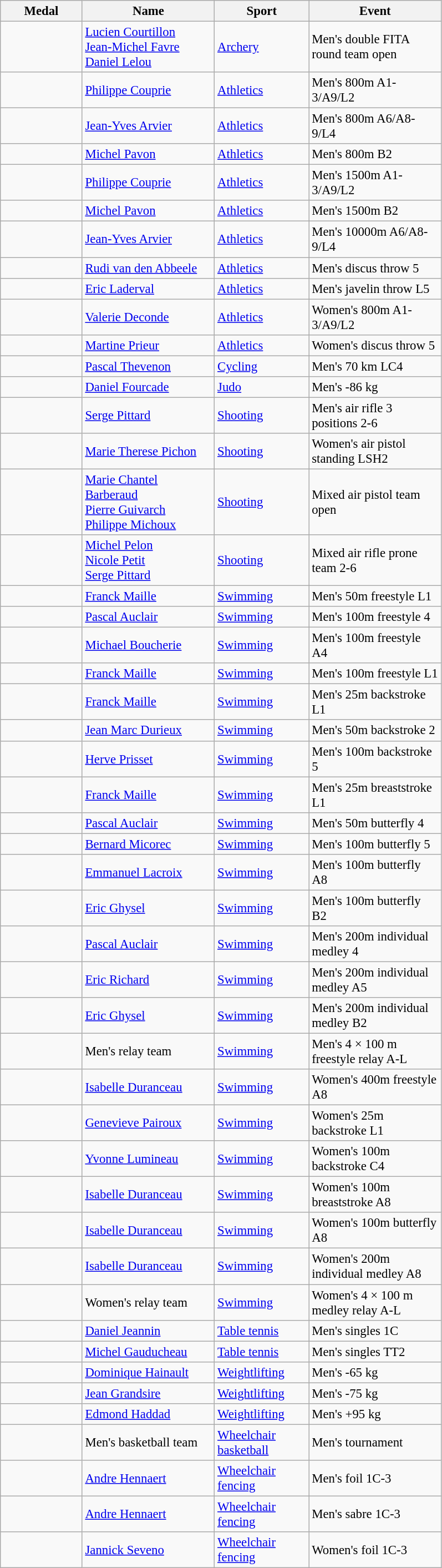<table class=wikitable style="font-size:95%">
<tr>
<th style="width:6em">Medal</th>
<th style="width:10em">Name</th>
<th style="width:7em">Sport</th>
<th style="width:10em">Event</th>
</tr>
<tr>
<td></td>
<td><a href='#'>Lucien Courtillon</a><br> <a href='#'>Jean-Michel Favre</a><br> <a href='#'>Daniel Lelou</a></td>
<td><a href='#'>Archery</a></td>
<td>Men's double FITA round team open</td>
</tr>
<tr>
<td></td>
<td><a href='#'>Philippe Couprie</a></td>
<td><a href='#'>Athletics</a></td>
<td>Men's 800m A1-3/A9/L2</td>
</tr>
<tr>
<td></td>
<td><a href='#'>Jean-Yves Arvier</a></td>
<td><a href='#'>Athletics</a></td>
<td>Men's 800m A6/A8-9/L4</td>
</tr>
<tr>
<td></td>
<td><a href='#'>Michel Pavon</a></td>
<td><a href='#'>Athletics</a></td>
<td>Men's 800m B2</td>
</tr>
<tr>
<td></td>
<td><a href='#'>Philippe Couprie</a></td>
<td><a href='#'>Athletics</a></td>
<td>Men's 1500m A1-3/A9/L2</td>
</tr>
<tr>
<td></td>
<td><a href='#'>Michel Pavon</a></td>
<td><a href='#'>Athletics</a></td>
<td>Men's 1500m B2</td>
</tr>
<tr>
<td></td>
<td><a href='#'>Jean-Yves Arvier</a></td>
<td><a href='#'>Athletics</a></td>
<td>Men's 10000m A6/A8-9/L4</td>
</tr>
<tr>
<td></td>
<td><a href='#'>Rudi van den Abbeele</a></td>
<td><a href='#'>Athletics</a></td>
<td>Men's discus throw 5</td>
</tr>
<tr>
<td></td>
<td><a href='#'>Eric Laderval</a></td>
<td><a href='#'>Athletics</a></td>
<td>Men's javelin throw L5</td>
</tr>
<tr>
<td></td>
<td><a href='#'>Valerie Deconde</a></td>
<td><a href='#'>Athletics</a></td>
<td>Women's 800m A1-3/A9/L2</td>
</tr>
<tr>
<td></td>
<td><a href='#'>Martine Prieur</a></td>
<td><a href='#'>Athletics</a></td>
<td>Women's discus throw 5</td>
</tr>
<tr>
<td></td>
<td><a href='#'>Pascal Thevenon</a></td>
<td><a href='#'>Cycling</a></td>
<td>Men's 70 km LC4</td>
</tr>
<tr>
<td></td>
<td><a href='#'>Daniel Fourcade</a></td>
<td><a href='#'>Judo</a></td>
<td>Men's -86 kg</td>
</tr>
<tr>
<td></td>
<td><a href='#'>Serge Pittard</a></td>
<td><a href='#'>Shooting</a></td>
<td>Men's air rifle 3 positions 2-6</td>
</tr>
<tr>
<td></td>
<td><a href='#'>Marie Therese Pichon</a></td>
<td><a href='#'>Shooting</a></td>
<td>Women's air pistol standing LSH2</td>
</tr>
<tr>
<td></td>
<td><a href='#'>Marie Chantel Barberaud</a><br> <a href='#'>Pierre Guivarch</a><br> <a href='#'>Philippe Michoux</a></td>
<td><a href='#'>Shooting</a></td>
<td>Mixed air pistol team open</td>
</tr>
<tr>
<td></td>
<td><a href='#'>Michel Pelon</a><br> <a href='#'>Nicole Petit</a><br> <a href='#'>Serge Pittard</a></td>
<td><a href='#'>Shooting</a></td>
<td>Mixed air rifle prone team 2-6</td>
</tr>
<tr>
<td></td>
<td><a href='#'>Franck Maille</a></td>
<td><a href='#'>Swimming</a></td>
<td>Men's 50m freestyle L1</td>
</tr>
<tr>
<td></td>
<td><a href='#'>Pascal Auclair</a></td>
<td><a href='#'>Swimming</a></td>
<td>Men's 100m freestyle 4</td>
</tr>
<tr>
<td></td>
<td><a href='#'>Michael Boucherie</a></td>
<td><a href='#'>Swimming</a></td>
<td>Men's 100m freestyle A4</td>
</tr>
<tr>
<td></td>
<td><a href='#'>Franck Maille</a></td>
<td><a href='#'>Swimming</a></td>
<td>Men's 100m freestyle L1</td>
</tr>
<tr>
<td></td>
<td><a href='#'>Franck Maille</a></td>
<td><a href='#'>Swimming</a></td>
<td>Men's 25m backstroke L1</td>
</tr>
<tr>
<td></td>
<td><a href='#'>Jean Marc Durieux</a></td>
<td><a href='#'>Swimming</a></td>
<td>Men's 50m backstroke 2</td>
</tr>
<tr>
<td></td>
<td><a href='#'>Herve Prisset</a></td>
<td><a href='#'>Swimming</a></td>
<td>Men's 100m backstroke 5</td>
</tr>
<tr>
<td></td>
<td><a href='#'>Franck Maille</a></td>
<td><a href='#'>Swimming</a></td>
<td>Men's 25m breaststroke L1</td>
</tr>
<tr>
<td></td>
<td><a href='#'>Pascal Auclair</a></td>
<td><a href='#'>Swimming</a></td>
<td>Men's 50m butterfly 4</td>
</tr>
<tr>
<td></td>
<td><a href='#'>Bernard Micorec</a></td>
<td><a href='#'>Swimming</a></td>
<td>Men's 100m butterfly 5</td>
</tr>
<tr>
<td></td>
<td><a href='#'>Emmanuel Lacroix</a></td>
<td><a href='#'>Swimming</a></td>
<td>Men's 100m butterfly A8</td>
</tr>
<tr>
<td></td>
<td><a href='#'>Eric Ghysel</a></td>
<td><a href='#'>Swimming</a></td>
<td>Men's 100m butterfly B2</td>
</tr>
<tr>
<td></td>
<td><a href='#'>Pascal Auclair</a></td>
<td><a href='#'>Swimming</a></td>
<td>Men's 200m individual medley 4</td>
</tr>
<tr>
<td></td>
<td><a href='#'>Eric Richard</a></td>
<td><a href='#'>Swimming</a></td>
<td>Men's 200m individual medley A5</td>
</tr>
<tr>
<td></td>
<td><a href='#'>Eric Ghysel</a></td>
<td><a href='#'>Swimming</a></td>
<td>Men's 200m individual medley B2</td>
</tr>
<tr>
<td></td>
<td>Men's relay team</td>
<td><a href='#'>Swimming</a></td>
<td>Men's 4 × 100 m freestyle relay A-L</td>
</tr>
<tr>
<td></td>
<td><a href='#'>Isabelle Duranceau</a></td>
<td><a href='#'>Swimming</a></td>
<td>Women's 400m freestyle A8</td>
</tr>
<tr>
<td></td>
<td><a href='#'>Genevieve Pairoux</a></td>
<td><a href='#'>Swimming</a></td>
<td>Women's 25m backstroke L1</td>
</tr>
<tr>
<td></td>
<td><a href='#'>Yvonne Lumineau</a></td>
<td><a href='#'>Swimming</a></td>
<td>Women's 100m backstroke C4</td>
</tr>
<tr>
<td></td>
<td><a href='#'>Isabelle Duranceau</a></td>
<td><a href='#'>Swimming</a></td>
<td>Women's 100m breaststroke A8</td>
</tr>
<tr>
<td></td>
<td><a href='#'>Isabelle Duranceau</a></td>
<td><a href='#'>Swimming</a></td>
<td>Women's 100m butterfly A8</td>
</tr>
<tr>
<td></td>
<td><a href='#'>Isabelle Duranceau</a></td>
<td><a href='#'>Swimming</a></td>
<td>Women's 200m individual medley A8</td>
</tr>
<tr>
<td></td>
<td>Women's relay team</td>
<td><a href='#'>Swimming</a></td>
<td>Women's 4 × 100 m medley relay A-L</td>
</tr>
<tr>
<td></td>
<td><a href='#'>Daniel Jeannin</a></td>
<td><a href='#'>Table tennis</a></td>
<td>Men's singles 1C</td>
</tr>
<tr>
<td></td>
<td><a href='#'>Michel Gauducheau</a></td>
<td><a href='#'>Table tennis</a></td>
<td>Men's singles TT2</td>
</tr>
<tr>
<td></td>
<td><a href='#'>Dominique Hainault</a></td>
<td><a href='#'>Weightlifting</a></td>
<td>Men's -65 kg</td>
</tr>
<tr>
<td></td>
<td><a href='#'>Jean Grandsire</a></td>
<td><a href='#'>Weightlifting</a></td>
<td>Men's -75 kg</td>
</tr>
<tr>
<td></td>
<td><a href='#'>Edmond Haddad</a></td>
<td><a href='#'>Weightlifting</a></td>
<td>Men's +95 kg</td>
</tr>
<tr>
<td></td>
<td>Men's basketball team</td>
<td><a href='#'>Wheelchair basketball</a></td>
<td>Men's tournament</td>
</tr>
<tr>
<td></td>
<td><a href='#'>Andre Hennaert</a></td>
<td><a href='#'>Wheelchair fencing</a></td>
<td>Men's foil 1C-3</td>
</tr>
<tr>
<td></td>
<td><a href='#'>Andre Hennaert</a></td>
<td><a href='#'>Wheelchair fencing</a></td>
<td>Men's sabre 1C-3</td>
</tr>
<tr>
<td></td>
<td><a href='#'>Jannick Seveno</a></td>
<td><a href='#'>Wheelchair fencing</a></td>
<td>Women's foil 1C-3</td>
</tr>
</table>
